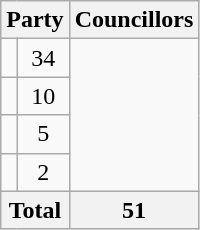<table class="wikitable">
<tr>
<th colspan=2>Party</th>
<th>Councillors</th>
</tr>
<tr>
<td></td>
<td align=center>34</td>
</tr>
<tr>
<td></td>
<td align=center>10</td>
</tr>
<tr>
<td></td>
<td align=center>5</td>
</tr>
<tr>
<td></td>
<td align=center>2</td>
</tr>
<tr>
<th colspan=2>Total</th>
<th align=center>51</th>
</tr>
</table>
